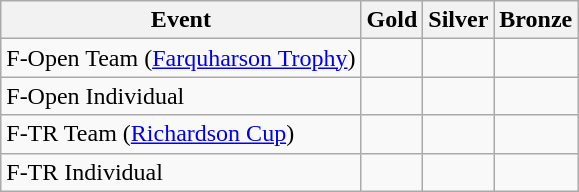<table class="wikitable">
<tr>
<th>Event</th>
<th> Gold</th>
<th> Silver</th>
<th> Bronze</th>
</tr>
<tr>
<td>F-Open Team (<a href='#'>Farquharson Trophy</a>)</td>
<td></td>
<td></td>
<td></td>
</tr>
<tr>
<td>F-Open Individual</td>
<td></td>
<td></td>
<td></td>
</tr>
<tr>
<td>F-TR Team (<a href='#'>Richardson Cup</a>)</td>
<td></td>
<td></td>
<td></td>
</tr>
<tr>
<td>F-TR Individual</td>
<td></td>
<td></td>
<td></td>
</tr>
</table>
